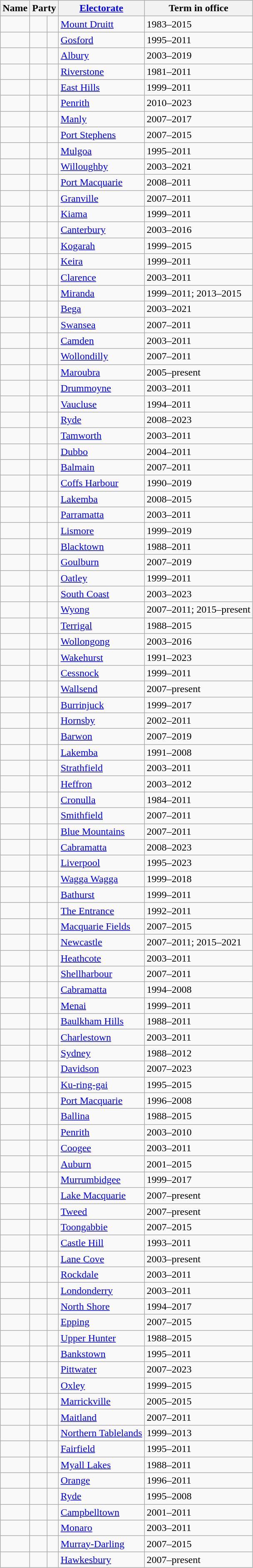<table class="wikitable sortable">
<tr>
<th>Name</th>
<th colspan=2>Party</th>
<th><a href='#'>Electorate</a></th>
<th>Term in office</th>
</tr>
<tr>
<td></td>
<td> </td>
<td></td>
<td><a href='#'>Mount Druitt</a></td>
<td>1983–2015</td>
</tr>
<tr>
<td></td>
<td> </td>
<td></td>
<td><a href='#'>Gosford</a></td>
<td>1995–2011</td>
</tr>
<tr>
<td></td>
<td> </td>
<td></td>
<td><a href='#'>Albury</a></td>
<td>2003–2019</td>
</tr>
<tr>
<td></td>
<td> </td>
<td></td>
<td><a href='#'>Riverstone</a></td>
<td>1981–2011</td>
</tr>
<tr>
<td></td>
<td> </td>
<td></td>
<td><a href='#'>East Hills</a></td>
<td>1999–2011</td>
</tr>
<tr>
<td></td>
<td> </td>
<td></td>
<td><a href='#'>Penrith</a></td>
<td>2010–2023</td>
</tr>
<tr>
<td></td>
<td> </td>
<td></td>
<td><a href='#'>Manly</a></td>
<td>2007–2017</td>
</tr>
<tr>
<td></td>
<td> </td>
<td></td>
<td><a href='#'>Port Stephens</a></td>
<td>2007–2015</td>
</tr>
<tr>
<td></td>
<td> </td>
<td></td>
<td><a href='#'>Mulgoa</a></td>
<td>1995–2011</td>
</tr>
<tr>
<td></td>
<td> </td>
<td></td>
<td><a href='#'>Willoughby</a></td>
<td>2003–2021</td>
</tr>
<tr>
<td></td>
<td> </td>
<td></td>
<td><a href='#'>Port Macquarie</a></td>
<td>2008–2011</td>
</tr>
<tr>
<td></td>
<td> </td>
<td></td>
<td><a href='#'>Granville</a></td>
<td>2007–2011</td>
</tr>
<tr>
<td></td>
<td> </td>
<td></td>
<td><a href='#'>Kiama</a></td>
<td>1999–2011</td>
</tr>
<tr>
<td></td>
<td> </td>
<td></td>
<td><a href='#'>Canterbury</a></td>
<td>2003–2016</td>
</tr>
<tr>
<td></td>
<td> </td>
<td></td>
<td><a href='#'>Kogarah</a></td>
<td>1999–2015</td>
</tr>
<tr>
<td></td>
<td> </td>
<td></td>
<td><a href='#'>Keira</a></td>
<td>1999–2011</td>
</tr>
<tr>
<td></td>
<td> </td>
<td></td>
<td><a href='#'>Clarence</a></td>
<td>2003–2011</td>
</tr>
<tr>
<td></td>
<td> </td>
<td></td>
<td><a href='#'>Miranda</a></td>
<td>1999–2011; 2013–2015</td>
</tr>
<tr>
<td></td>
<td> </td>
<td></td>
<td><a href='#'>Bega</a></td>
<td>2003–2021</td>
</tr>
<tr>
<td></td>
<td> </td>
<td></td>
<td><a href='#'>Swansea</a></td>
<td>2007–2011</td>
</tr>
<tr>
<td></td>
<td> </td>
<td></td>
<td><a href='#'>Camden</a></td>
<td>2003–2011</td>
</tr>
<tr>
<td></td>
<td> </td>
<td></td>
<td><a href='#'>Wollondilly</a></td>
<td>2007–2011</td>
</tr>
<tr>
<td></td>
<td> </td>
<td></td>
<td><a href='#'>Maroubra</a></td>
<td>2005–present</td>
</tr>
<tr>
<td></td>
<td> </td>
<td></td>
<td><a href='#'>Drummoyne</a></td>
<td>2003–2011</td>
</tr>
<tr>
<td></td>
<td> </td>
<td></td>
<td><a href='#'>Vaucluse</a></td>
<td>1994–2011</td>
</tr>
<tr>
<td></td>
<td> </td>
<td></td>
<td><a href='#'>Ryde</a></td>
<td>2008–2023</td>
</tr>
<tr>
<td></td>
<td> </td>
<td></td>
<td><a href='#'>Tamworth</a></td>
<td>2003–2011</td>
</tr>
<tr>
<td></td>
<td> </td>
<td></td>
<td><a href='#'>Dubbo</a></td>
<td>2004–2011</td>
</tr>
<tr>
<td></td>
<td> </td>
<td></td>
<td><a href='#'>Balmain</a></td>
<td>2007–2011</td>
</tr>
<tr>
<td></td>
<td> </td>
<td></td>
<td><a href='#'>Coffs Harbour</a></td>
<td>1990–2019</td>
</tr>
<tr>
<td></td>
<td> </td>
<td></td>
<td><a href='#'>Lakemba</a></td>
<td>2008–2015</td>
</tr>
<tr>
<td></td>
<td> </td>
<td></td>
<td><a href='#'>Parramatta</a></td>
<td>2003–2011</td>
</tr>
<tr>
<td></td>
<td> </td>
<td></td>
<td><a href='#'>Lismore</a></td>
<td>1999–2019</td>
</tr>
<tr>
<td></td>
<td> </td>
<td></td>
<td><a href='#'>Blacktown</a></td>
<td>1988–2011</td>
</tr>
<tr>
<td></td>
<td> </td>
<td></td>
<td><a href='#'>Goulburn</a></td>
<td>2007–2019</td>
</tr>
<tr>
<td></td>
<td> </td>
<td></td>
<td><a href='#'>Oatley</a></td>
<td>1999–2011</td>
</tr>
<tr>
<td></td>
<td> </td>
<td></td>
<td><a href='#'>South Coast</a></td>
<td>2003–2023</td>
</tr>
<tr>
<td></td>
<td> </td>
<td></td>
<td><a href='#'>Wyong</a></td>
<td>2007–2011; 2015–present</td>
</tr>
<tr>
<td></td>
<td> </td>
<td></td>
<td><a href='#'>Terrigal</a></td>
<td>1988–2015</td>
</tr>
<tr>
<td></td>
<td> </td>
<td></td>
<td><a href='#'>Wollongong</a></td>
<td>2003–2016</td>
</tr>
<tr>
<td></td>
<td> </td>
<td></td>
<td><a href='#'>Wakehurst</a></td>
<td>1991–2023</td>
</tr>
<tr>
<td></td>
<td> </td>
<td></td>
<td><a href='#'>Cessnock</a></td>
<td>1999–2011</td>
</tr>
<tr>
<td></td>
<td> </td>
<td></td>
<td><a href='#'>Wallsend</a></td>
<td>2007–present</td>
</tr>
<tr>
<td></td>
<td> </td>
<td></td>
<td><a href='#'>Burrinjuck</a></td>
<td>1999–2017</td>
</tr>
<tr>
<td></td>
<td> </td>
<td></td>
<td><a href='#'>Hornsby</a></td>
<td>2002–2011</td>
</tr>
<tr>
<td></td>
<td> </td>
<td></td>
<td><a href='#'>Barwon</a></td>
<td>2007–2019</td>
</tr>
<tr>
<td></td>
<td> </td>
<td></td>
<td><a href='#'>Lakemba</a></td>
<td>1991–2008</td>
</tr>
<tr>
<td></td>
<td> </td>
<td></td>
<td><a href='#'>Strathfield</a></td>
<td>2003–2011</td>
</tr>
<tr>
<td></td>
<td> </td>
<td></td>
<td><a href='#'>Heffron</a></td>
<td>2003–2012</td>
</tr>
<tr>
<td></td>
<td> </td>
<td></td>
<td><a href='#'>Cronulla</a></td>
<td>1984–2011</td>
</tr>
<tr>
<td></td>
<td> </td>
<td></td>
<td><a href='#'>Smithfield</a></td>
<td>2007–2011</td>
</tr>
<tr>
<td></td>
<td> </td>
<td></td>
<td><a href='#'>Blue Mountains</a></td>
<td>2007–2011</td>
</tr>
<tr>
<td></td>
<td> </td>
<td></td>
<td><a href='#'>Cabramatta</a></td>
<td>2008–2023</td>
</tr>
<tr>
<td></td>
<td> </td>
<td></td>
<td><a href='#'>Liverpool</a></td>
<td>1995–2023</td>
</tr>
<tr>
<td></td>
<td> </td>
<td></td>
<td><a href='#'>Wagga Wagga</a></td>
<td>1999–2018</td>
</tr>
<tr>
<td></td>
<td> </td>
<td></td>
<td><a href='#'>Bathurst</a></td>
<td>1999–2011</td>
</tr>
<tr>
<td></td>
<td> </td>
<td></td>
<td><a href='#'>The Entrance</a></td>
<td>1992–2011</td>
</tr>
<tr>
<td></td>
<td> </td>
<td></td>
<td><a href='#'>Macquarie Fields</a></td>
<td>2007–2015</td>
</tr>
<tr>
<td></td>
<td> </td>
<td></td>
<td><a href='#'>Newcastle</a></td>
<td>2007–2011; 2015–2021</td>
</tr>
<tr>
<td></td>
<td> </td>
<td></td>
<td><a href='#'>Heathcote</a></td>
<td>2003–2011</td>
</tr>
<tr>
<td></td>
<td> </td>
<td></td>
<td><a href='#'>Shellharbour</a></td>
<td>2007–2011</td>
</tr>
<tr>
<td></td>
<td> </td>
<td></td>
<td><a href='#'>Cabramatta</a></td>
<td>1994–2008</td>
</tr>
<tr>
<td></td>
<td> </td>
<td></td>
<td><a href='#'>Menai</a></td>
<td>1999–2011</td>
</tr>
<tr>
<td></td>
<td> </td>
<td></td>
<td><a href='#'>Baulkham Hills</a></td>
<td>1988–2011</td>
</tr>
<tr>
<td></td>
<td> </td>
<td></td>
<td><a href='#'>Charlestown</a></td>
<td>2003–2011</td>
</tr>
<tr>
<td></td>
<td> </td>
<td></td>
<td><a href='#'>Sydney</a></td>
<td>1988–2012</td>
</tr>
<tr>
<td></td>
<td> </td>
<td></td>
<td><a href='#'>Davidson</a></td>
<td>2007–2023</td>
</tr>
<tr>
<td></td>
<td> </td>
<td></td>
<td><a href='#'>Ku-ring-gai</a></td>
<td>1995–2015</td>
</tr>
<tr>
<td></td>
<td> </td>
<td></td>
<td><a href='#'>Port Macquarie</a></td>
<td>1996–2008</td>
</tr>
<tr>
<td></td>
<td> </td>
<td></td>
<td><a href='#'>Ballina</a></td>
<td>1988–2015</td>
</tr>
<tr>
<td></td>
<td> </td>
<td></td>
<td><a href='#'>Penrith</a></td>
<td>2003–2010</td>
</tr>
<tr>
<td></td>
<td> </td>
<td></td>
<td><a href='#'>Coogee</a></td>
<td>2003–2011</td>
</tr>
<tr>
<td></td>
<td> </td>
<td></td>
<td><a href='#'>Auburn</a></td>
<td>2001–2015</td>
</tr>
<tr>
<td></td>
<td> </td>
<td></td>
<td><a href='#'>Murrumbidgee</a></td>
<td>1999–2017</td>
</tr>
<tr>
<td></td>
<td> </td>
<td></td>
<td><a href='#'>Lake Macquarie</a></td>
<td>2007–present</td>
</tr>
<tr>
<td></td>
<td> </td>
<td></td>
<td><a href='#'>Tweed</a></td>
<td>2007–present</td>
</tr>
<tr>
<td></td>
<td> </td>
<td></td>
<td><a href='#'>Toongabbie</a></td>
<td>2007–2015</td>
</tr>
<tr>
<td></td>
<td> </td>
<td></td>
<td><a href='#'>Castle Hill</a></td>
<td>1993–2011</td>
</tr>
<tr>
<td></td>
<td> </td>
<td></td>
<td><a href='#'>Lane Cove</a></td>
<td>2003–present</td>
</tr>
<tr>
<td></td>
<td> </td>
<td></td>
<td><a href='#'>Rockdale</a></td>
<td>2003–2011</td>
</tr>
<tr>
<td></td>
<td> </td>
<td></td>
<td><a href='#'>Londonderry</a></td>
<td>2003–2011</td>
</tr>
<tr>
<td></td>
<td> </td>
<td></td>
<td><a href='#'>North Shore</a></td>
<td>1994–2017</td>
</tr>
<tr>
<td></td>
<td> </td>
<td></td>
<td><a href='#'>Epping</a></td>
<td>2007–2015</td>
</tr>
<tr>
<td></td>
<td> </td>
<td></td>
<td><a href='#'>Upper Hunter</a></td>
<td>1988–2015</td>
</tr>
<tr>
<td></td>
<td> </td>
<td></td>
<td><a href='#'>Bankstown</a></td>
<td>1995–2011</td>
</tr>
<tr>
<td></td>
<td> </td>
<td></td>
<td><a href='#'>Pittwater</a></td>
<td>2007–2023</td>
</tr>
<tr>
<td></td>
<td> </td>
<td></td>
<td><a href='#'>Oxley</a></td>
<td>1999–2015</td>
</tr>
<tr>
<td></td>
<td> </td>
<td></td>
<td><a href='#'>Marrickville</a></td>
<td>2005–2015</td>
</tr>
<tr>
<td></td>
<td> </td>
<td></td>
<td><a href='#'>Maitland</a></td>
<td>2007–2011</td>
</tr>
<tr>
<td></td>
<td> </td>
<td></td>
<td><a href='#'>Northern Tablelands</a></td>
<td>1999–2013</td>
</tr>
<tr>
<td></td>
<td> </td>
<td></td>
<td><a href='#'>Fairfield</a></td>
<td>1995–2011</td>
</tr>
<tr>
<td></td>
<td> </td>
<td></td>
<td><a href='#'>Myall Lakes</a></td>
<td>1988–2011</td>
</tr>
<tr>
<td></td>
<td> </td>
<td></td>
<td><a href='#'>Orange</a></td>
<td>1996–2011</td>
</tr>
<tr>
<td></td>
<td> </td>
<td></td>
<td><a href='#'>Ryde</a></td>
<td>1995–2008</td>
</tr>
<tr>
<td></td>
<td> </td>
<td></td>
<td><a href='#'>Campbelltown</a></td>
<td>2001–2011</td>
</tr>
<tr>
<td></td>
<td> </td>
<td></td>
<td><a href='#'>Monaro</a></td>
<td>2003–2011</td>
</tr>
<tr>
<td></td>
<td> </td>
<td></td>
<td><a href='#'>Murray-Darling</a></td>
<td>2007–2015</td>
</tr>
<tr>
<td></td>
<td> </td>
<td></td>
<td><a href='#'>Hawkesbury</a></td>
<td>2007–present</td>
</tr>
</table>
